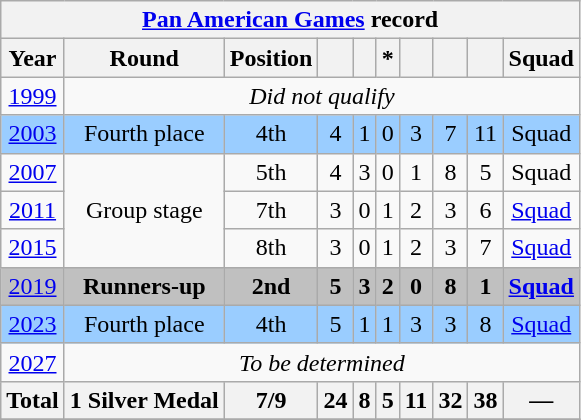<table class="wikitable" style="text-align: center;">
<tr>
<th colspan="10"><a href='#'>Pan American Games</a> record</th>
</tr>
<tr>
<th>Year</th>
<th>Round</th>
<th>Position</th>
<th></th>
<th></th>
<th>*</th>
<th></th>
<th></th>
<th></th>
<th>Squad</th>
</tr>
<tr>
<td> <a href='#'>1999</a></td>
<td colspan=9><em>Did not qualify</em></td>
</tr>
<tr style="background:#9acdff;">
<td> <a href='#'>2003</a></td>
<td>Fourth place</td>
<td>4th</td>
<td>4</td>
<td>1</td>
<td>0</td>
<td>3</td>
<td>7</td>
<td>11</td>
<td>Squad</td>
</tr>
<tr>
<td> <a href='#'>2007</a></td>
<td rowspan=3>Group stage</td>
<td>5th</td>
<td>4</td>
<td>3</td>
<td>0</td>
<td>1</td>
<td>8</td>
<td>5</td>
<td>Squad</td>
</tr>
<tr>
<td> <a href='#'>2011</a></td>
<td>7th</td>
<td>3</td>
<td>0</td>
<td>1</td>
<td>2</td>
<td>3</td>
<td>6</td>
<td><a href='#'>Squad</a></td>
</tr>
<tr>
<td> <a href='#'>2015</a></td>
<td>8th</td>
<td>3</td>
<td>0</td>
<td>1</td>
<td>2</td>
<td>3</td>
<td>7</td>
<td><a href='#'>Squad</a></td>
</tr>
<tr bgcolor=silver>
<td> <a href='#'>2019</a></td>
<td><strong>Runners-up</strong></td>
<td><strong>2nd</strong></td>
<td><strong>5</strong></td>
<td><strong>3</strong></td>
<td><strong>2</strong></td>
<td><strong>0</strong></td>
<td><strong>8</strong></td>
<td><strong>1</strong></td>
<td><strong><a href='#'>Squad</a></strong></td>
</tr>
<tr style="background:#9acdff;">
<td> <a href='#'>2023</a></td>
<td>Fourth place</td>
<td>4th</td>
<td>5</td>
<td>1</td>
<td>1</td>
<td>3</td>
<td>3</td>
<td>8</td>
<td><a href='#'>Squad</a></td>
</tr>
<tr>
<td> <a href='#'>2027</a></td>
<td colspan=9 rowspan=1><em>To be determined</em></td>
</tr>
<tr>
<th><strong>Total</strong></th>
<th><strong>1 Silver Medal</strong></th>
<th><strong>7/9</strong></th>
<th><strong>24</strong></th>
<th><strong>8</strong></th>
<th><strong>5</strong></th>
<th><strong>11</strong></th>
<th><strong>32</strong></th>
<th><strong>38</strong></th>
<th><strong>—</strong></th>
</tr>
<tr>
</tr>
</table>
